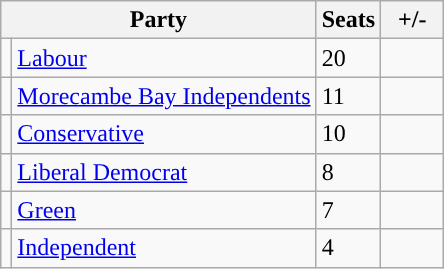<table class="wikitable">
<tr>
<th colspan="2">Party</th>
<th>Seats</th>
<th>  +/-  </th>
</tr>
<tr>
<td style="background-color: "></td>
<td><a href='#'>Labour</a></td>
<td>20</td>
<td></td>
</tr>
<tr>
<td style="background-color: "></td>
<td><a href='#'>Morecambe Bay Independents</a></td>
<td>11</td>
<td></td>
</tr>
<tr>
<td style="background-color: "></td>
<td><a href='#'>Conservative</a></td>
<td>10</td>
<td></td>
</tr>
<tr>
<td style="background-color: "></td>
<td><a href='#'>Liberal Democrat</a></td>
<td>8</td>
<td></td>
</tr>
<tr>
<td style="background-color: "></td>
<td><a href='#'>Green</a></td>
<td>7</td>
<td></td>
</tr>
<tr>
<td style="background-color: "></td>
<td><a href='#'>Independent</a></td>
<td>4</td>
<td></td>
</tr>
</table>
